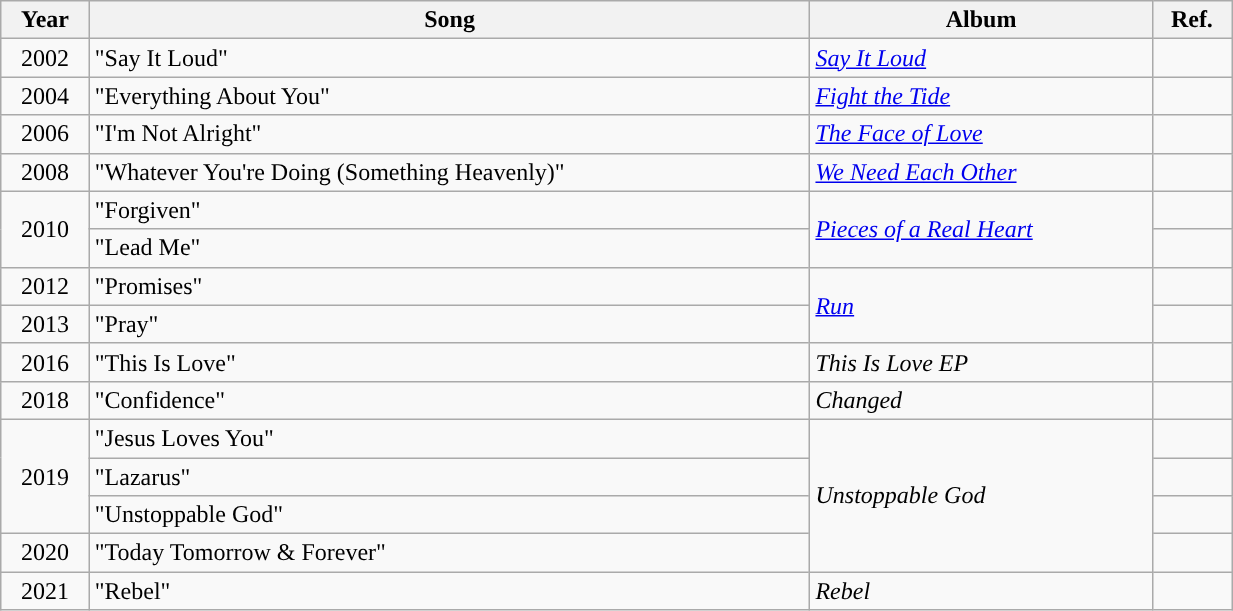<table class="wikitable" width="65%" style="text-align:center">
<tr>
<th>Year</th>
<th>Song</th>
<th>Album</th>
<th>Ref.</th>
</tr>
<tr>
<td>2002</td>
<td style="text-align:left">"Say It Loud"</td>
<td style="text-align:left"><em><a href='#'>Say It Loud</a></em></td>
<td></td>
</tr>
<tr>
<td>2004</td>
<td style="text-align:left">"Everything About You"</td>
<td style="text-align:left"><em><a href='#'>Fight the Tide</a></em></td>
<td></td>
</tr>
<tr>
<td>2006</td>
<td style="text-align:left">"I'm Not Alright"</td>
<td style="text-align:left"><em><a href='#'>The Face of Love</a></em></td>
<td></td>
</tr>
<tr>
<td>2008</td>
<td style="text-align:left">"Whatever You're Doing (Something Heavenly)"</td>
<td style="text-align:left"><em><a href='#'>We Need Each Other</a></em></td>
<td></td>
</tr>
<tr>
<td rowspan="2">2010</td>
<td style="text-align:left">"Forgiven"</td>
<td rowspan="2" style="text-align:left"><em><a href='#'>Pieces of a Real Heart</a></em></td>
<td></td>
</tr>
<tr>
<td style="text-align:left">"Lead Me"</td>
<td></td>
</tr>
<tr>
<td>2012</td>
<td style="text-align:left">"Promises"</td>
<td rowspan="2" style="text-align:left"><em><a href='#'>Run</a></em></td>
<td></td>
</tr>
<tr>
<td>2013</td>
<td style="text-align:left">"Pray"</td>
<td></td>
</tr>
<tr>
<td>2016</td>
<td style="text-align:left">"This Is Love"</td>
<td style="text-align:left"><em>This Is Love EP</em></td>
<td></td>
</tr>
<tr>
<td>2018</td>
<td style="text-align:left">"Confidence"</td>
<td style="text-align:left"><em>Changed</em></td>
<td></td>
</tr>
<tr>
<td rowspan="3">2019</td>
<td style="text-align:left">"Jesus Loves You"</td>
<td rowspan="4" style="text-align:left"><em>Unstoppable God</em></td>
<td></td>
</tr>
<tr>
<td style="text-align:left">"Lazarus"</td>
<td></td>
</tr>
<tr>
<td style="text-align:left">"Unstoppable God"</td>
<td></td>
</tr>
<tr>
<td rowspan="1">2020</td>
<td style="text-align:left">"Today Tomorrow & Forever"</td>
<td></td>
</tr>
<tr>
<td rowspan="1">2021</td>
<td style="text-align:left">"Rebel"</td>
<td rowspan="1" style="text-align:left"><em>Rebel</em></td>
<td></td>
</tr>
</table>
